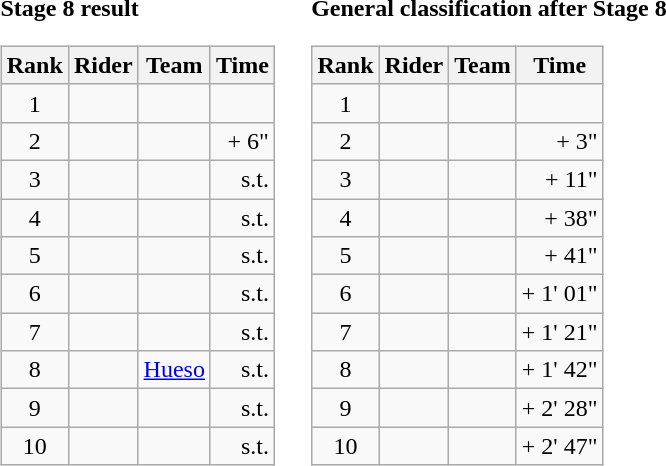<table>
<tr>
<td><strong>Stage 8 result</strong><br><table class="wikitable">
<tr>
<th scope="col">Rank</th>
<th scope="col">Rider</th>
<th scope="col">Team</th>
<th scope="col">Time</th>
</tr>
<tr>
<td style="text-align:center;">1</td>
<td></td>
<td></td>
<td style="text-align:right;"></td>
</tr>
<tr>
<td style="text-align:center;">2</td>
<td></td>
<td></td>
<td style="text-align:right;">+ 6"</td>
</tr>
<tr>
<td style="text-align:center;">3</td>
<td></td>
<td></td>
<td style="text-align:right;">s.t.</td>
</tr>
<tr>
<td style="text-align:center;">4</td>
<td></td>
<td></td>
<td style="text-align:right;">s.t.</td>
</tr>
<tr>
<td style="text-align:center;">5</td>
<td></td>
<td></td>
<td style="text-align:right;">s.t.</td>
</tr>
<tr>
<td style="text-align:center;">6</td>
<td></td>
<td></td>
<td style="text-align:right;">s.t.</td>
</tr>
<tr>
<td style="text-align:center;">7</td>
<td></td>
<td></td>
<td style="text-align:right;">s.t.</td>
</tr>
<tr>
<td style="text-align:center;">8</td>
<td></td>
<td><a href='#'>Hueso</a></td>
<td style="text-align:right;">s.t.</td>
</tr>
<tr>
<td style="text-align:center;">9</td>
<td></td>
<td></td>
<td style="text-align:right;">s.t.</td>
</tr>
<tr>
<td style="text-align:center;">10</td>
<td></td>
<td></td>
<td style="text-align:right;">s.t.</td>
</tr>
</table>
</td>
<td></td>
<td><strong>General classification after Stage 8</strong><br><table class="wikitable">
<tr>
<th scope="col">Rank</th>
<th scope="col">Rider</th>
<th scope="col">Team</th>
<th scope="col">Time</th>
</tr>
<tr>
<td style="text-align:center;">1</td>
<td></td>
<td></td>
<td style="text-align:right;"></td>
</tr>
<tr>
<td style="text-align:center;">2</td>
<td></td>
<td></td>
<td style="text-align:right;">+ 3"</td>
</tr>
<tr>
<td style="text-align:center;">3</td>
<td></td>
<td></td>
<td style="text-align:right;">+ 11"</td>
</tr>
<tr>
<td style="text-align:center;">4</td>
<td></td>
<td></td>
<td style="text-align:right;">+ 38"</td>
</tr>
<tr>
<td style="text-align:center;">5</td>
<td></td>
<td></td>
<td style="text-align:right;">+ 41"</td>
</tr>
<tr>
<td style="text-align:center;">6</td>
<td></td>
<td></td>
<td style="text-align:right;">+ 1' 01"</td>
</tr>
<tr>
<td style="text-align:center;">7</td>
<td></td>
<td></td>
<td style="text-align:right;">+ 1' 21"</td>
</tr>
<tr>
<td style="text-align:center;">8</td>
<td></td>
<td></td>
<td style="text-align:right;">+ 1' 42"</td>
</tr>
<tr>
<td style="text-align:center;">9</td>
<td></td>
<td></td>
<td style="text-align:right;">+ 2' 28"</td>
</tr>
<tr>
<td style="text-align:center;">10</td>
<td></td>
<td></td>
<td style="text-align:right;">+ 2' 47"</td>
</tr>
</table>
</td>
</tr>
</table>
